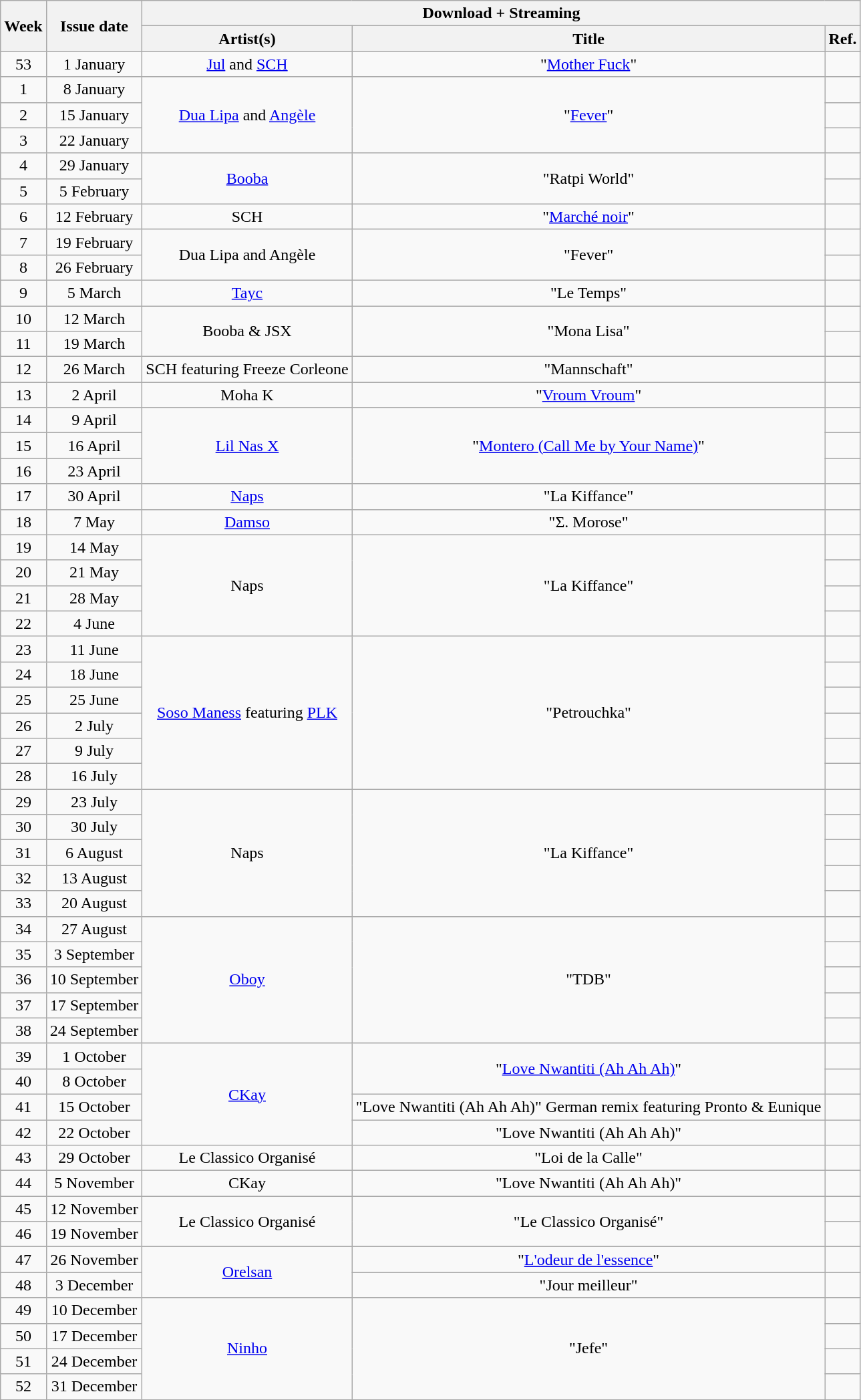<table class="wikitable" style="text-align:center;">
<tr>
<th rowspan="2">Week</th>
<th rowspan="2">Issue date</th>
<th colspan="3">Download + Streaming</th>
</tr>
<tr>
<th>Artist(s)</th>
<th>Title</th>
<th>Ref.</th>
</tr>
<tr>
<td>53</td>
<td>1 January</td>
<td><a href='#'>Jul</a> and <a href='#'>SCH</a></td>
<td>"<a href='#'>Mother Fuck</a>"</td>
<td></td>
</tr>
<tr>
<td>1</td>
<td>8 January</td>
<td rowspan=3><a href='#'>Dua Lipa</a> and <a href='#'>Angèle</a></td>
<td rowspan=3>"<a href='#'>Fever</a>"</td>
<td></td>
</tr>
<tr>
<td>2</td>
<td>15 January</td>
<td></td>
</tr>
<tr>
<td>3</td>
<td>22 January</td>
<td></td>
</tr>
<tr>
<td>4</td>
<td>29 January</td>
<td rowspan="2"><a href='#'>Booba</a></td>
<td rowspan="2">"Ratpi World"</td>
<td></td>
</tr>
<tr>
<td>5</td>
<td>5 February</td>
<td></td>
</tr>
<tr>
<td>6</td>
<td>12 February</td>
<td>SCH</td>
<td>"<a href='#'>Marché noir</a>"</td>
<td></td>
</tr>
<tr>
<td>7</td>
<td>19 February</td>
<td rowspan=2>Dua Lipa and Angèle</td>
<td rowspan=2>"Fever"</td>
<td></td>
</tr>
<tr>
<td>8</td>
<td>26 February</td>
<td></td>
</tr>
<tr>
<td>9</td>
<td>5 March</td>
<td><a href='#'>Tayc</a></td>
<td>"Le Temps"</td>
<td></td>
</tr>
<tr>
<td>10</td>
<td>12 March</td>
<td rowspan=2>Booba & JSX</td>
<td rowspan=2>"Mona Lisa"</td>
<td></td>
</tr>
<tr>
<td>11</td>
<td>19 March</td>
<td></td>
</tr>
<tr>
<td>12</td>
<td>26 March</td>
<td>SCH featuring Freeze Corleone</td>
<td>"Mannschaft"</td>
<td></td>
</tr>
<tr>
<td>13</td>
<td>2 April</td>
<td>Moha K</td>
<td>"<a href='#'>Vroum Vroum</a>"</td>
<td></td>
</tr>
<tr>
<td>14</td>
<td>9 April</td>
<td rowspan=3><a href='#'>Lil Nas X</a></td>
<td rowspan=3>"<a href='#'>Montero (Call Me by Your Name)</a>"</td>
<td></td>
</tr>
<tr>
<td>15</td>
<td>16 April</td>
<td></td>
</tr>
<tr>
<td>16</td>
<td>23 April</td>
<td></td>
</tr>
<tr>
<td>17</td>
<td>30 April</td>
<td><a href='#'>Naps</a></td>
<td>"La Kiffance"</td>
<td></td>
</tr>
<tr>
<td>18</td>
<td>7 May</td>
<td><a href='#'>Damso</a></td>
<td>"Σ. Morose"</td>
<td></td>
</tr>
<tr>
<td>19</td>
<td>14 May</td>
<td rowspan=4>Naps</td>
<td rowspan=4>"La Kiffance"</td>
<td></td>
</tr>
<tr>
<td>20</td>
<td>21 May</td>
<td></td>
</tr>
<tr>
<td>21</td>
<td>28 May</td>
<td></td>
</tr>
<tr>
<td>22</td>
<td>4 June</td>
<td></td>
</tr>
<tr>
<td>23</td>
<td>11 June</td>
<td rowspan=6><a href='#'>Soso Maness</a> featuring <a href='#'>PLK</a></td>
<td rowspan=6>"Petrouchka"</td>
<td></td>
</tr>
<tr>
<td>24</td>
<td>18 June</td>
<td></td>
</tr>
<tr>
<td>25</td>
<td>25 June</td>
<td></td>
</tr>
<tr>
<td>26</td>
<td>2 July</td>
<td></td>
</tr>
<tr>
<td>27</td>
<td>9 July</td>
<td></td>
</tr>
<tr>
<td>28</td>
<td>16 July</td>
<td></td>
</tr>
<tr>
<td>29</td>
<td>23 July</td>
<td rowspan=5>Naps</td>
<td rowspan=5>"La Kiffance"</td>
<td></td>
</tr>
<tr>
<td>30</td>
<td>30 July</td>
<td></td>
</tr>
<tr>
<td>31</td>
<td>6 August</td>
<td></td>
</tr>
<tr>
<td>32</td>
<td>13 August</td>
<td></td>
</tr>
<tr>
<td>33</td>
<td>20 August</td>
<td></td>
</tr>
<tr>
<td>34</td>
<td>27 August</td>
<td rowspan=5><a href='#'>Oboy</a></td>
<td rowspan=5>"TDB"</td>
<td></td>
</tr>
<tr>
<td>35</td>
<td>3 September</td>
<td></td>
</tr>
<tr>
<td>36</td>
<td>10 September</td>
<td></td>
</tr>
<tr>
<td>37</td>
<td>17 September</td>
<td></td>
</tr>
<tr>
<td>38</td>
<td>24 September</td>
<td></td>
</tr>
<tr>
<td>39</td>
<td>1 October</td>
<td rowspan=4><a href='#'>CKay</a></td>
<td rowspan=2>"<a href='#'>Love Nwantiti (Ah Ah Ah)</a>"</td>
<td></td>
</tr>
<tr>
<td>40</td>
<td>8 October</td>
<td></td>
</tr>
<tr>
<td>41</td>
<td>15 October</td>
<td>"Love Nwantiti (Ah Ah Ah)" German remix featuring Pronto & Eunique</td>
<td></td>
</tr>
<tr>
<td>42</td>
<td>22 October</td>
<td>"Love Nwantiti (Ah Ah Ah)"</td>
<td></td>
</tr>
<tr>
<td>43</td>
<td>29 October</td>
<td>Le Classico Organisé</td>
<td>"Loi de la Calle"</td>
<td></td>
</tr>
<tr>
<td>44</td>
<td>5 November</td>
<td>CKay</td>
<td>"Love Nwantiti (Ah Ah Ah)"</td>
<td></td>
</tr>
<tr>
<td>45</td>
<td>12 November</td>
<td rowspan=2>Le Classico Organisé</td>
<td rowspan=2>"Le Classico Organisé"</td>
<td></td>
</tr>
<tr>
<td>46</td>
<td>19 November</td>
<td></td>
</tr>
<tr>
<td>47</td>
<td>26 November</td>
<td rowspan=2><a href='#'>Orelsan</a></td>
<td>"<a href='#'>L'odeur de l'essence</a>"</td>
<td></td>
</tr>
<tr>
<td>48</td>
<td>3 December</td>
<td>"Jour meilleur"</td>
<td></td>
</tr>
<tr>
<td>49</td>
<td>10 December</td>
<td rowspan=4><a href='#'>Ninho</a></td>
<td rowspan=4>"Jefe"</td>
<td></td>
</tr>
<tr>
<td>50</td>
<td>17 December</td>
<td></td>
</tr>
<tr>
<td>51</td>
<td>24 December</td>
<td></td>
</tr>
<tr>
<td>52</td>
<td>31 December</td>
<td></td>
</tr>
</table>
